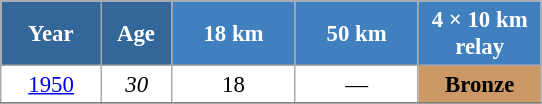<table class="wikitable" style="font-size:95%; text-align:center; border:grey solid 1px; border-collapse:collapse; background:#ffffff;">
<tr>
<th style="background-color:#369; color:white; width:60px;"> Year </th>
<th style="background-color:#369; color:white; width:40px;"> Age </th>
<th style="background-color:#4180be; color:white; width:75px;"> 18 km </th>
<th style="background-color:#4180be; color:white; width:75px;"> 50 km </th>
<th style="background-color:#4180be; color:white; width:75px;"> 4 × 10 km <br> relay </th>
</tr>
<tr>
<td><a href='#'>1950</a></td>
<td><em>30</em></td>
<td>18</td>
<td>—</td>
<td bgcolor="cc9966"><strong>Bronze</strong></td>
</tr>
<tr>
</tr>
</table>
